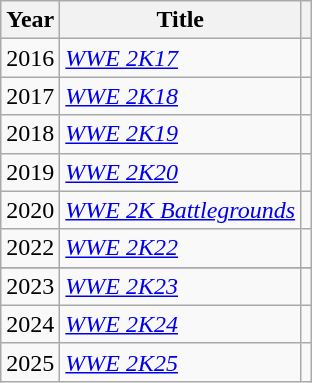<table class="wikitable sortable plainrowheaders">
<tr>
<th scope="col">Year</th>
<th scope="col">Title</th>
<th class="unsortable" scope="col"></th>
</tr>
<tr>
<td>2016</td>
<td><em><a href='#'>WWE 2K17</a></em></td>
<td></td>
</tr>
<tr>
<td>2017</td>
<td><em><a href='#'>WWE 2K18</a></em></td>
<td></td>
</tr>
<tr>
<td>2018</td>
<td><em><a href='#'>WWE 2K19</a></em></td>
<td></td>
</tr>
<tr>
<td>2019</td>
<td><em><a href='#'>WWE 2K20</a></em></td>
<td></td>
</tr>
<tr>
<td>2020</td>
<td><em><a href='#'>WWE 2K Battlegrounds</a></em></td>
<td></td>
</tr>
<tr>
<td>2022</td>
<td><em><a href='#'>WWE 2K22</a></em></td>
<td></td>
</tr>
<tr>
</tr>
<tr>
<td>2023</td>
<td><em><a href='#'>WWE 2K23</a></em></td>
<td></td>
</tr>
<tr>
<td>2024</td>
<td><em><a href='#'>WWE 2K24</a></em></td>
<td></td>
</tr>
<tr>
<td>2025</td>
<td><em><a href='#'>WWE 2K25</a></em></td>
<td></td>
</tr>
</table>
